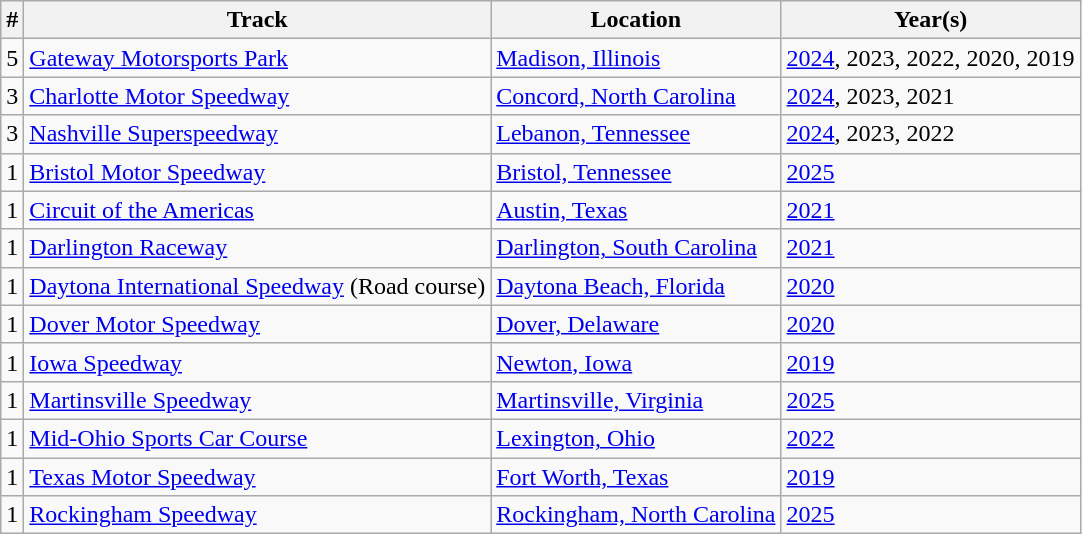<table class="wikitable">
<tr>
<th>#</th>
<th>Track</th>
<th>Location</th>
<th>Year(s)</th>
</tr>
<tr>
<td>5</td>
<td><a href='#'>Gateway Motorsports Park</a></td>
<td><a href='#'>Madison, Illinois</a></td>
<td><a href='#'>2024</a>, 2023, 2022, 2020, 2019</td>
</tr>
<tr>
<td>3</td>
<td><a href='#'>Charlotte Motor Speedway</a></td>
<td><a href='#'>Concord, North Carolina</a></td>
<td><a href='#'>2024</a>, 2023, 2021</td>
</tr>
<tr>
<td>3</td>
<td><a href='#'>Nashville Superspeedway</a></td>
<td><a href='#'>Lebanon, Tennessee</a></td>
<td><a href='#'>2024</a>, 2023, 2022</td>
</tr>
<tr>
<td>1</td>
<td><a href='#'>Bristol Motor Speedway</a></td>
<td><a href='#'>Bristol, Tennessee</a></td>
<td><a href='#'>2025</a></td>
</tr>
<tr>
<td>1</td>
<td><a href='#'>Circuit of the Americas</a></td>
<td><a href='#'>Austin, Texas</a></td>
<td><a href='#'>2021</a></td>
</tr>
<tr>
<td>1</td>
<td><a href='#'>Darlington Raceway</a></td>
<td><a href='#'>Darlington, South Carolina</a></td>
<td><a href='#'>2021</a></td>
</tr>
<tr>
<td>1</td>
<td><a href='#'>Daytona International Speedway</a> (Road course)</td>
<td><a href='#'>Daytona Beach, Florida</a></td>
<td><a href='#'>2020</a></td>
</tr>
<tr>
<td>1</td>
<td><a href='#'>Dover Motor Speedway</a></td>
<td><a href='#'>Dover, Delaware</a></td>
<td><a href='#'>2020</a></td>
</tr>
<tr>
<td>1</td>
<td><a href='#'>Iowa Speedway</a></td>
<td><a href='#'>Newton, Iowa</a></td>
<td><a href='#'>2019</a></td>
</tr>
<tr>
<td>1</td>
<td><a href='#'>Martinsville Speedway</a></td>
<td><a href='#'>Martinsville, Virginia</a></td>
<td><a href='#'>2025</a></td>
</tr>
<tr>
<td>1</td>
<td><a href='#'>Mid-Ohio Sports Car Course</a></td>
<td><a href='#'>Lexington, Ohio</a></td>
<td><a href='#'>2022</a></td>
</tr>
<tr>
<td>1</td>
<td><a href='#'>Texas Motor Speedway</a></td>
<td><a href='#'>Fort Worth, Texas</a></td>
<td><a href='#'>2019</a></td>
</tr>
<tr>
<td>1</td>
<td><a href='#'>Rockingham Speedway</a></td>
<td><a href='#'>Rockingham, North Carolina</a></td>
<td><a href='#'>2025</a></td>
</tr>
</table>
